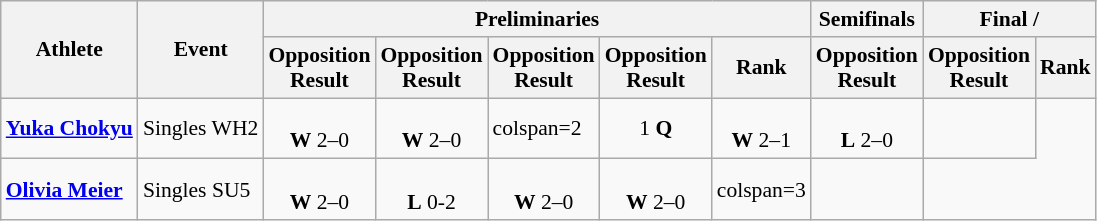<table class=wikitable style="font-size:90%">
<tr>
<th rowspan="2">Athlete</th>
<th rowspan="2">Event</th>
<th colspan="5">Preliminaries</th>
<th>Semifinals</th>
<th colspan="2">Final / </th>
</tr>
<tr>
<th>Opposition<br>Result</th>
<th>Opposition<br>Result</th>
<th>Opposition<br>Result</th>
<th>Opposition<br>Result</th>
<th>Rank</th>
<th>Opposition<br>Result</th>
<th>Opposition<br>Result</th>
<th>Rank</th>
</tr>
<tr>
<td><strong><a href='#'>Yuka Chokyu</a></strong></td>
<td>Singles WH2</td>
<td align="center"><br><strong>W</strong> 2–0</td>
<td align="center"><br><strong>W</strong> 2–0</td>
<td>colspan=2 </td>
<td align="center">1 <strong>Q</strong></td>
<td align="center"><br><strong>W</strong> 2–1</td>
<td align="center"><br><strong>L</strong> 2–0</td>
<td align="center"></td>
</tr>
<tr>
<td><strong><a href='#'>Olivia Meier</a></strong></td>
<td>Singles SU5</td>
<td align="center"><br><strong>W</strong> 2–0</td>
<td align="center"><br><strong>L</strong> 0-2</td>
<td align="center"><br><strong>W</strong> 2–0</td>
<td align="center"><br><strong>W</strong> 2–0</td>
<td>colspan=3 </td>
<td align="center"></td>
</tr>
</table>
